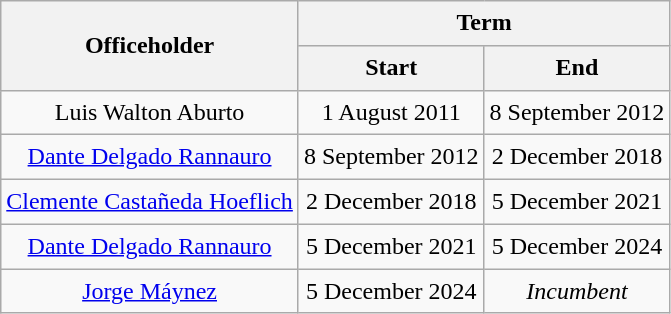<table class="wikitable sortable mw-datatable" style="line-height:1.4em; text-align:center;">
<tr>
<th rowspan="2">Officeholder</th>
<th colspan="2">Term</th>
</tr>
<tr>
<th>Start</th>
<th>End</th>
</tr>
<tr>
<td>Luis Walton Aburto</td>
<td>1 August 2011</td>
<td>8 September 2012</td>
</tr>
<tr>
<td><a href='#'>Dante Delgado Rannauro</a></td>
<td>8 September 2012</td>
<td>2 December 2018</td>
</tr>
<tr>
<td><a href='#'>Clemente Castañeda Hoeflich</a></td>
<td>2 December 2018</td>
<td>5 December 2021</td>
</tr>
<tr>
<td><a href='#'>Dante Delgado Rannauro</a></td>
<td>5 December 2021</td>
<td>5 December 2024</td>
</tr>
<tr>
<td><a href='#'>Jorge Máynez</a></td>
<td>5 December 2024</td>
<td><em>Incumbent</em></td>
</tr>
</table>
